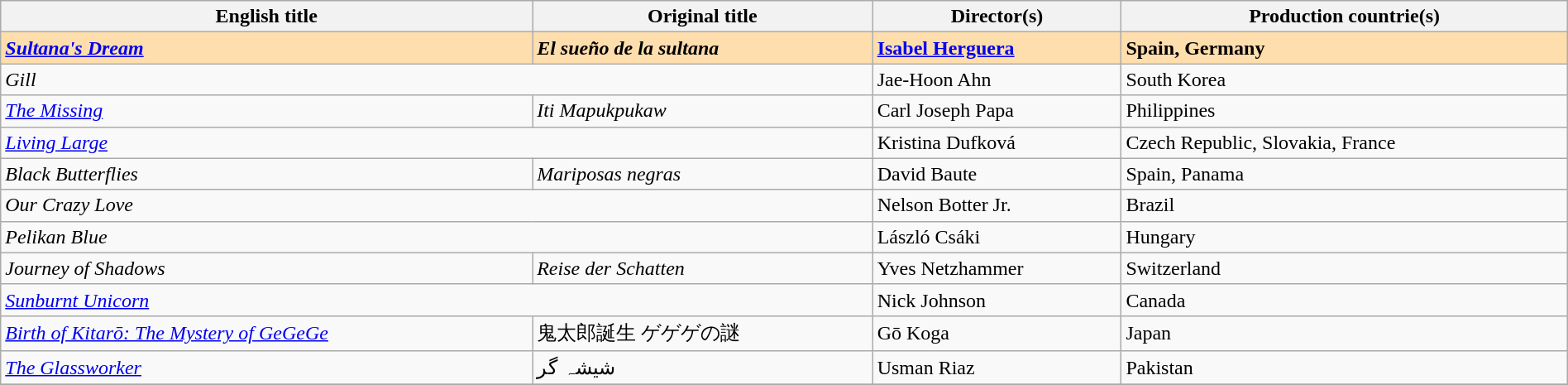<table class="sortable wikitable" style="width:100%; margin-bottom:4px" cellpadding="5">
<tr>
<th scope="col">English title</th>
<th scope="col">Original title</th>
<th scope="col">Director(s)</th>
<th scope="col">Production countrie(s)</th>
</tr>
<tr style="background:#FFDEAD;">
<td><strong><em><a href='#'>Sultana's Dream</a></em></strong></td>
<td><strong><em>El sueño de la sultana</em></strong></td>
<td><strong><a href='#'>Isabel Herguera</a></strong></td>
<td><strong>Spain, Germany</strong></td>
</tr>
<tr>
<td colspan="2"><em>Gill</em></td>
<td>Jae-Hoon Ahn</td>
<td>South Korea</td>
</tr>
<tr>
<td><em><a href='#'>The Missing</a></em></td>
<td><em>Iti Mapukpukaw</em></td>
<td>Carl Joseph Papa</td>
<td>Philippines</td>
</tr>
<tr>
<td colspan="2"><em><a href='#'>Living Large</a></em></td>
<td>Kristina Dufková</td>
<td>Czech Republic, Slovakia, France</td>
</tr>
<tr>
<td><em>Black Butterflies</em></td>
<td><em>Mariposas negras</em></td>
<td>David Baute</td>
<td>Spain, Panama</td>
</tr>
<tr>
<td colspan="2"><em>Our Crazy Love</em></td>
<td>Nelson Botter Jr.</td>
<td>Brazil</td>
</tr>
<tr>
<td colspan="2"><em>Pelikan Blue</em></td>
<td>László Csáki</td>
<td>Hungary</td>
</tr>
<tr>
<td><em>Journey of Shadows</em></td>
<td><em>Reise der Schatten</em></td>
<td>Yves Netzhammer</td>
<td>Switzerland</td>
</tr>
<tr>
<td colspan="2"><em><a href='#'>Sunburnt Unicorn</a></em></td>
<td>Nick Johnson</td>
<td>Canada</td>
</tr>
<tr>
<td><em><a href='#'>Birth of Kitarō: The Mystery of GeGeGe</a></em></td>
<td>鬼太郎誕生 ゲゲゲの謎</td>
<td>Gō Koga</td>
<td>Japan</td>
</tr>
<tr>
<td><em><a href='#'>The Glassworker</a></em></td>
<td>شیشہ گر</td>
<td>Usman Riaz</td>
<td>Pakistan</td>
</tr>
<tr>
</tr>
</table>
